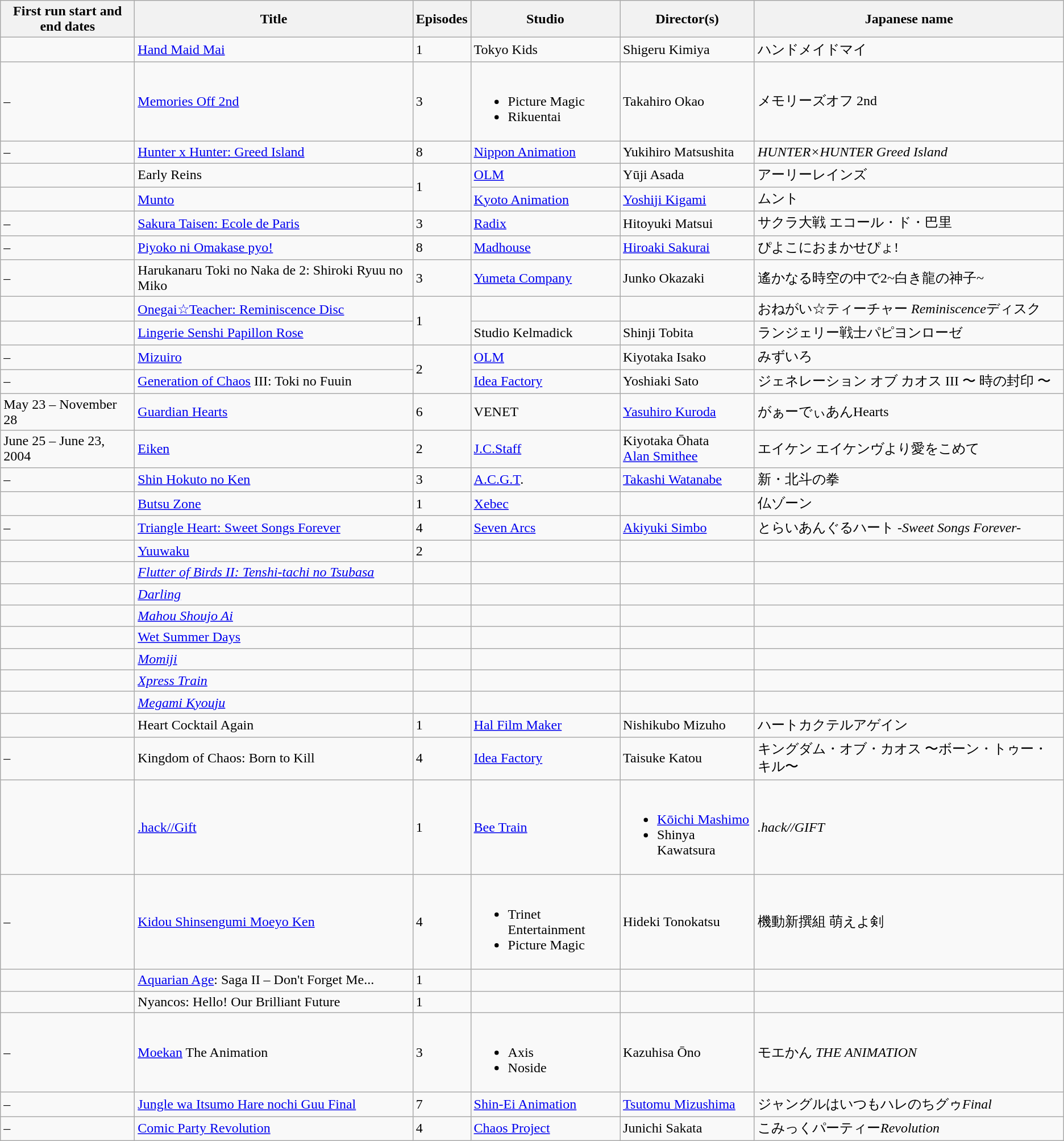<table class="wikitable sortable" border="1">
<tr>
<th data-sort-type="text" width="150px">First run start and end dates</th>
<th>Title</th>
<th>Episodes</th>
<th>Studio</th>
<th>Director(s)</th>
<th>Japanese name</th>
</tr>
<tr>
<td></td>
<td><a href='#'>Hand Maid Mai</a></td>
<td>1</td>
<td>Tokyo Kids</td>
<td>Shigeru Kimiya</td>
<td>ハンドメイドマイ</td>
</tr>
<tr>
<td> –  </td>
<td><a href='#'>Memories Off 2nd</a></td>
<td>3</td>
<td><br><ul><li>Picture Magic</li><li>Rikuentai</li></ul></td>
<td>Takahiro Okao</td>
<td>メモリーズオフ 2nd</td>
</tr>
<tr>
<td> –  </td>
<td><a href='#'>Hunter x Hunter: Greed Island</a></td>
<td>8</td>
<td><a href='#'>Nippon Animation</a></td>
<td>Yukihiro Matsushita</td>
<td><em>HUNTER×HUNTER Greed Island</em></td>
</tr>
<tr>
<td></td>
<td>Early Reins</td>
<td rowspan="2">1</td>
<td><a href='#'>OLM</a></td>
<td>Yūji Asada</td>
<td>アーリーレインズ</td>
</tr>
<tr>
<td></td>
<td><a href='#'>Munto</a></td>
<td><a href='#'>Kyoto Animation</a></td>
<td><a href='#'>Yoshiji Kigami</a></td>
<td>ムント</td>
</tr>
<tr>
<td> – </td>
<td><a href='#'>Sakura Taisen: Ecole de Paris</a></td>
<td>3</td>
<td><a href='#'>Radix</a></td>
<td>Hitoyuki Matsui</td>
<td>サクラ大戦 エコール・ド・巴里</td>
</tr>
<tr>
<td> – </td>
<td><a href='#'>Piyoko ni Omakase pyo!</a></td>
<td>8</td>
<td><a href='#'>Madhouse</a></td>
<td><a href='#'>Hiroaki Sakurai</a></td>
<td>ぴよこにおまかせぴょ!</td>
</tr>
<tr>
<td> – </td>
<td>Harukanaru Toki no Naka de 2: Shiroki Ryuu no Miko</td>
<td>3</td>
<td><a href='#'>Yumeta Company</a></td>
<td>Junko Okazaki</td>
<td>遙かなる時空の中で2~白き龍の神子~</td>
</tr>
<tr>
<td></td>
<td><a href='#'>Onegai☆Teacher: Reminiscence Disc</a></td>
<td rowspan="2">1</td>
<td></td>
<td></td>
<td>おねがい☆ティーチャー <em>Reminiscence</em>ディスク</td>
</tr>
<tr>
<td></td>
<td><a href='#'>Lingerie Senshi Papillon Rose</a></td>
<td>Studio Kelmadick</td>
<td>Shinji Tobita</td>
<td>ランジェリー戦士パピヨンローゼ</td>
</tr>
<tr>
<td> – </td>
<td><a href='#'>Mizuiro</a></td>
<td rowspan="2">2</td>
<td><a href='#'>OLM</a></td>
<td>Kiyotaka Isako</td>
<td>みずいろ</td>
</tr>
<tr>
<td> – </td>
<td><a href='#'>Generation of Chaos</a> III: Toki no Fuuin</td>
<td><a href='#'>Idea Factory</a></td>
<td>Yoshiaki Sato</td>
<td>ジェネレーション オブ カオス III 〜 時の封印 〜</td>
</tr>
<tr>
<td>May 23 – November 28</td>
<td><a href='#'>Guardian Hearts</a></td>
<td>6</td>
<td>VENET</td>
<td><a href='#'>Yasuhiro Kuroda</a></td>
<td>がぁーでぃあんHearts</td>
</tr>
<tr>
<td>June 25 – June 23, 2004</td>
<td><a href='#'>Eiken</a></td>
<td>2</td>
<td><a href='#'>J.C.Staff</a></td>
<td>Kiyotaka Ōhata<br><a href='#'>Alan Smithee</a></td>
<td>エイケン エイケンヴより愛をこめて</td>
</tr>
<tr>
<td> – </td>
<td><a href='#'>Shin Hokuto no Ken</a></td>
<td>3</td>
<td><a href='#'>A.C.G.T</a>.</td>
<td><a href='#'>Takashi Watanabe</a></td>
<td>新・北斗の拳</td>
</tr>
<tr>
<td></td>
<td><a href='#'>Butsu Zone</a></td>
<td>1</td>
<td><a href='#'>Xebec</a></td>
<td></td>
<td>仏ゾーン</td>
</tr>
<tr>
<td> – </td>
<td><a href='#'>Triangle Heart: Sweet Songs Forever</a></td>
<td>4</td>
<td><a href='#'>Seven Arcs</a></td>
<td><a href='#'>Akiyuki Simbo</a></td>
<td>とらいあんぐるハート <em>-Sweet Songs Forever-</em></td>
</tr>
<tr>
<td></td>
<td><a href='#'>Yuuwaku</a></td>
<td>2</td>
<td></td>
<td></td>
<td></td>
</tr>
<tr>
<td></td>
<td><em><a href='#'>Flutter of Birds II: Tenshi-tachi no Tsubasa</a></em></td>
<td></td>
<td></td>
<td></td>
<td></td>
</tr>
<tr>
<td></td>
<td><em><a href='#'>Darling</a></em></td>
<td></td>
<td></td>
<td></td>
<td></td>
</tr>
<tr>
<td></td>
<td><em><a href='#'>Mahou Shoujo Ai</a></em></td>
<td></td>
<td></td>
<td></td>
<td></td>
</tr>
<tr>
<td></td>
<td><a href='#'>Wet Summer Days</a></td>
<td></td>
<td></td>
<td></td>
<td></td>
</tr>
<tr>
<td></td>
<td><em><a href='#'>Momiji</a></em></td>
<td></td>
<td></td>
<td></td>
<td></td>
</tr>
<tr>
<td></td>
<td><em><a href='#'>Xpress Train</a></em></td>
<td></td>
<td></td>
<td></td>
<td></td>
</tr>
<tr>
<td></td>
<td><em><a href='#'>Megami Kyouju</a></em></td>
<td></td>
<td></td>
<td></td>
<td></td>
</tr>
<tr>
<td></td>
<td>Heart Cocktail Again</td>
<td>1</td>
<td><a href='#'>Hal Film Maker</a></td>
<td>Nishikubo Mizuho</td>
<td>ハートカクテルアゲイン</td>
</tr>
<tr>
<td> – </td>
<td>Kingdom of Chaos: Born to Kill</td>
<td>4</td>
<td><a href='#'>Idea Factory</a></td>
<td>Taisuke Katou</td>
<td>キングダム・オブ・カオス 〜ボーン・トゥー・キル〜</td>
</tr>
<tr>
<td></td>
<td><a href='#'>.hack//Gift</a></td>
<td>1</td>
<td><a href='#'>Bee Train</a></td>
<td><br><ul><li><a href='#'>Kōichi Mashimo</a></li><li>Shinya Kawatsura</li></ul></td>
<td><em>.hack//GIFT</em></td>
</tr>
<tr>
<td> – </td>
<td><a href='#'>Kidou Shinsengumi Moeyo Ken</a></td>
<td>4</td>
<td><br><ul><li>Trinet Entertainment</li><li>Picture Magic</li></ul></td>
<td>Hideki Tonokatsu</td>
<td>機動新撰組 萌えよ剣</td>
</tr>
<tr>
<td></td>
<td><a href='#'>Aquarian Age</a>: Saga II – Don't Forget Me...</td>
<td>1</td>
<td></td>
<td></td>
<td></td>
</tr>
<tr>
<td></td>
<td>Nyancos: Hello! Our Brilliant Future</td>
<td>1</td>
<td></td>
<td></td>
<td></td>
</tr>
<tr>
<td> – </td>
<td><a href='#'>Moekan</a> The Animation</td>
<td>3</td>
<td><br><ul><li>Axis</li><li>Noside</li></ul></td>
<td>Kazuhisa Ōno</td>
<td>モエかん <em>THE ANIMATION</em></td>
</tr>
<tr>
<td> – </td>
<td><a href='#'>Jungle wa Itsumo Hare nochi Guu Final</a></td>
<td>7</td>
<td><a href='#'>Shin-Ei Animation</a></td>
<td><a href='#'>Tsutomu Mizushima</a></td>
<td>ジャングルはいつもハレのちグゥ<em>Final</em></td>
</tr>
<tr>
<td> – </td>
<td><a href='#'>Comic Party Revolution</a></td>
<td>4</td>
<td><a href='#'>Chaos Project</a></td>
<td>Junichi Sakata</td>
<td>こみっくパーティー<em>Revolution</em></td>
</tr>
</table>
